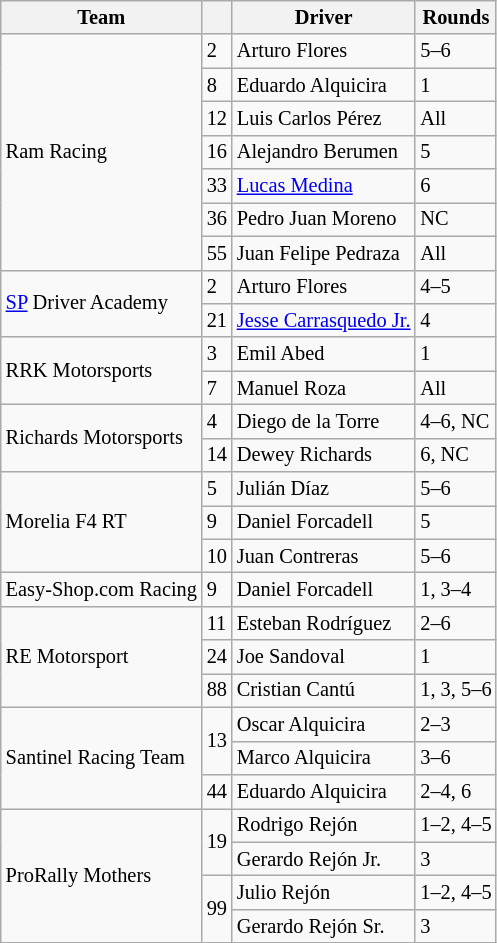<table class="wikitable" style="font-size: 85%">
<tr>
<th>Team</th>
<th></th>
<th>Driver</th>
<th>Rounds</th>
</tr>
<tr>
<td rowspan=7>Ram Racing</td>
<td>2</td>
<td> Arturo Flores</td>
<td>5–6</td>
</tr>
<tr>
<td>8</td>
<td> Eduardo Alquicira</td>
<td>1</td>
</tr>
<tr>
<td>12</td>
<td> Luis Carlos Pérez</td>
<td>All</td>
</tr>
<tr>
<td>16</td>
<td> Alejandro Berumen</td>
<td>5</td>
</tr>
<tr>
<td>33</td>
<td> <a href='#'>Lucas Medina</a></td>
<td>6</td>
</tr>
<tr>
<td>36</td>
<td> Pedro Juan Moreno</td>
<td>NC</td>
</tr>
<tr>
<td>55</td>
<td> Juan Felipe Pedraza</td>
<td>All</td>
</tr>
<tr>
<td rowspan=2><a href='#'>SP</a> Driver Academy</td>
<td>2</td>
<td> Arturo Flores</td>
<td>4–5</td>
</tr>
<tr>
<td>21</td>
<td nowrap> <a href='#'>Jesse Carrasquedo Jr.</a></td>
<td>4</td>
</tr>
<tr>
<td rowspan=2>RRK Motorsports</td>
<td>3</td>
<td> Emil Abed</td>
<td>1</td>
</tr>
<tr>
<td>7</td>
<td> Manuel Roza</td>
<td>All</td>
</tr>
<tr>
<td rowspan=2>Richards Motorsports</td>
<td>4</td>
<td> Diego de la Torre</td>
<td>4–6, NC</td>
</tr>
<tr>
<td>14</td>
<td> Dewey Richards</td>
<td>6, NC</td>
</tr>
<tr>
<td rowspan=3>Morelia F4 RT</td>
<td>5</td>
<td> Julián Díaz</td>
<td>5–6</td>
</tr>
<tr>
<td>9</td>
<td> Daniel Forcadell</td>
<td>5</td>
</tr>
<tr>
<td>10</td>
<td> Juan Contreras</td>
<td>5–6</td>
</tr>
<tr>
<td>Easy-Shop.com Racing</td>
<td>9</td>
<td> Daniel Forcadell</td>
<td>1, 3–4</td>
</tr>
<tr>
<td rowspan=3>RE Motorsport</td>
<td>11</td>
<td> Esteban Rodríguez</td>
<td>2–6</td>
</tr>
<tr>
<td>24</td>
<td> Joe Sandoval</td>
<td>1</td>
</tr>
<tr>
<td>88</td>
<td> Cristian Cantú</td>
<td>1, 3, 5–6</td>
</tr>
<tr>
<td rowspan=3>Santinel Racing Team</td>
<td rowspan=2>13</td>
<td> Oscar Alquicira</td>
<td>2–3</td>
</tr>
<tr>
<td> Marco Alquicira</td>
<td>3–6</td>
</tr>
<tr>
<td>44</td>
<td> Eduardo Alquicira</td>
<td>2–4, 6</td>
</tr>
<tr>
<td rowspan=4>ProRally Mothers</td>
<td rowspan=2>19</td>
<td> Rodrigo Rejón</td>
<td>1–2, 4–5</td>
</tr>
<tr>
<td> Gerardo Rejón Jr.</td>
<td>3</td>
</tr>
<tr>
<td rowspan=2>99</td>
<td> Julio Rejón</td>
<td>1–2, 4–5</td>
</tr>
<tr>
<td> Gerardo Rejón Sr.</td>
<td>3</td>
</tr>
</table>
